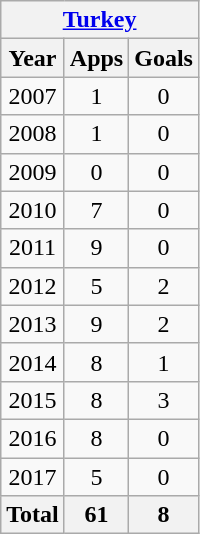<table class="wikitable" style="text-align:center">
<tr>
<th colspan=3><a href='#'>Turkey</a></th>
</tr>
<tr>
<th>Year</th>
<th>Apps</th>
<th>Goals</th>
</tr>
<tr>
<td>2007</td>
<td>1</td>
<td>0</td>
</tr>
<tr>
<td>2008</td>
<td>1</td>
<td>0</td>
</tr>
<tr>
<td>2009</td>
<td>0</td>
<td>0</td>
</tr>
<tr>
<td>2010</td>
<td>7</td>
<td>0</td>
</tr>
<tr>
<td>2011</td>
<td>9</td>
<td>0</td>
</tr>
<tr>
<td>2012</td>
<td>5</td>
<td>2</td>
</tr>
<tr>
<td>2013</td>
<td>9</td>
<td>2</td>
</tr>
<tr>
<td>2014</td>
<td>8</td>
<td>1</td>
</tr>
<tr>
<td>2015</td>
<td>8</td>
<td>3</td>
</tr>
<tr>
<td>2016</td>
<td>8</td>
<td>0</td>
</tr>
<tr>
<td>2017</td>
<td>5</td>
<td>0</td>
</tr>
<tr>
<th>Total</th>
<th>61</th>
<th>8</th>
</tr>
</table>
